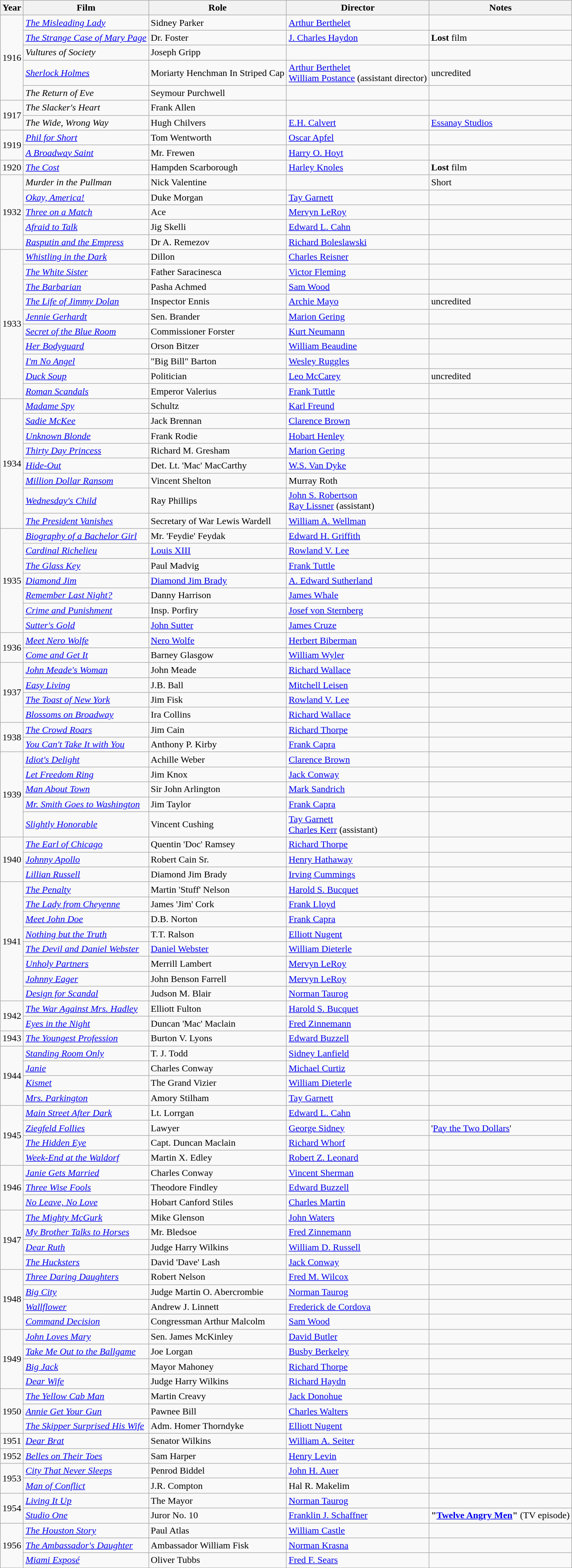<table class="wikitable sortable">
<tr>
<th>Year</th>
<th>Film</th>
<th>Role</th>
<th>Director</th>
<th class="unsortable">Notes</th>
</tr>
<tr>
<td rowspan=5>1916</td>
<td><em><a href='#'>The Misleading Lady</a></em></td>
<td>Sidney Parker</td>
<td><a href='#'>Arthur Berthelet</a></td>
<td></td>
</tr>
<tr>
<td><em><a href='#'>The Strange Case of Mary Page</a></em></td>
<td>Dr. Foster</td>
<td><a href='#'>J. Charles Haydon</a></td>
<td><strong>Lost</strong> film</td>
</tr>
<tr>
<td><em>Vultures of Society</em></td>
<td>Joseph Gripp</td>
<td></td>
<td></td>
</tr>
<tr>
<td><em><a href='#'>Sherlock Holmes</a></em></td>
<td>Moriarty Henchman In Striped Cap</td>
<td><a href='#'>Arthur Berthelet</a><br><a href='#'>William Postance</a> (assistant director)</td>
<td>uncredited</td>
</tr>
<tr>
<td><em>The Return of Eve</em></td>
<td>Seymour Purchwell</td>
<td></td>
<td></td>
</tr>
<tr>
<td rowspan=2>1917</td>
<td><em>The Slacker's Heart</em></td>
<td>Frank Allen</td>
<td></td>
<td></td>
</tr>
<tr>
<td><em>The Wide, Wrong Way</em></td>
<td>Hugh Chilvers</td>
<td><a href='#'>E.H. Calvert</a></td>
<td><a href='#'>Essanay Studios</a></td>
</tr>
<tr>
<td rowspan=2>1919</td>
<td><em><a href='#'>Phil for Short</a></em></td>
<td>Tom Wentworth</td>
<td><a href='#'>Oscar Apfel</a></td>
<td></td>
</tr>
<tr>
<td><em><a href='#'>A Broadway Saint</a></em></td>
<td>Mr. Frewen</td>
<td><a href='#'>Harry O. Hoyt</a></td>
<td></td>
</tr>
<tr>
<td>1920</td>
<td><em><a href='#'>The Cost</a></em></td>
<td>Hampden Scarborough</td>
<td><a href='#'>Harley Knoles</a></td>
<td><strong>Lost</strong> film</td>
</tr>
<tr>
<td rowspan=5>1932</td>
<td><em>Murder in the Pullman</em></td>
<td>Nick Valentine</td>
<td></td>
<td>Short</td>
</tr>
<tr>
<td><em><a href='#'>Okay, America!</a></em></td>
<td>Duke Morgan</td>
<td><a href='#'>Tay Garnett</a></td>
<td></td>
</tr>
<tr>
<td><em><a href='#'>Three on a Match</a></em></td>
<td>Ace</td>
<td><a href='#'>Mervyn LeRoy</a></td>
<td></td>
</tr>
<tr>
<td><em><a href='#'>Afraid to Talk</a></em></td>
<td>Jig Skelli</td>
<td><a href='#'>Edward L. Cahn</a></td>
<td></td>
</tr>
<tr>
<td><em><a href='#'>Rasputin and the Empress</a></em></td>
<td>Dr A. Remezov</td>
<td><a href='#'>Richard Boleslawski</a></td>
<td></td>
</tr>
<tr>
<td rowspan=10>1933</td>
<td><em><a href='#'>Whistling in the Dark</a></em></td>
<td>Dillon</td>
<td><a href='#'>Charles Reisner</a></td>
<td></td>
</tr>
<tr>
<td><em><a href='#'>The White Sister</a></em></td>
<td>Father Saracinesca</td>
<td><a href='#'>Victor Fleming</a></td>
<td></td>
</tr>
<tr>
<td><em><a href='#'>The Barbarian</a></em></td>
<td>Pasha Achmed</td>
<td><a href='#'>Sam Wood</a></td>
<td></td>
</tr>
<tr>
<td><em><a href='#'>The Life of Jimmy Dolan</a></em></td>
<td>Inspector Ennis</td>
<td><a href='#'>Archie Mayo</a></td>
<td>uncredited</td>
</tr>
<tr>
<td><em><a href='#'>Jennie Gerhardt</a></em></td>
<td>Sen. Brander</td>
<td><a href='#'>Marion Gering</a></td>
<td></td>
</tr>
<tr>
<td><em><a href='#'>Secret of the Blue Room</a></em></td>
<td>Commissioner Forster</td>
<td><a href='#'>Kurt Neumann</a></td>
<td></td>
</tr>
<tr>
<td><em><a href='#'>Her Bodyguard</a></em></td>
<td>Orson Bitzer</td>
<td><a href='#'>William Beaudine</a></td>
<td></td>
</tr>
<tr>
<td><em><a href='#'>I'm No Angel</a></em></td>
<td>"Big Bill" Barton</td>
<td><a href='#'>Wesley Ruggles</a></td>
<td></td>
</tr>
<tr>
<td><em><a href='#'>Duck Soup</a></em></td>
<td>Politician</td>
<td><a href='#'>Leo McCarey</a></td>
<td>uncredited</td>
</tr>
<tr>
<td><em><a href='#'>Roman Scandals</a></em></td>
<td>Emperor Valerius</td>
<td><a href='#'>Frank Tuttle</a></td>
<td></td>
</tr>
<tr>
<td rowspan=8>1934</td>
<td><em><a href='#'>Madame Spy</a></em></td>
<td>Schultz</td>
<td><a href='#'>Karl Freund</a></td>
<td></td>
</tr>
<tr>
<td><em><a href='#'>Sadie McKee</a></em></td>
<td>Jack Brennan</td>
<td><a href='#'>Clarence Brown</a></td>
<td></td>
</tr>
<tr>
<td><em><a href='#'>Unknown Blonde</a></em></td>
<td>Frank Rodie</td>
<td><a href='#'>Hobart Henley</a></td>
<td></td>
</tr>
<tr>
<td><em><a href='#'>Thirty Day Princess</a></em></td>
<td>Richard M. Gresham</td>
<td><a href='#'>Marion Gering</a></td>
<td></td>
</tr>
<tr>
<td><em><a href='#'>Hide-Out</a></em></td>
<td>Det. Lt. 'Mac' MacCarthy</td>
<td><a href='#'>W.S. Van Dyke</a></td>
<td></td>
</tr>
<tr>
<td><em><a href='#'>Million Dollar Ransom</a></em></td>
<td>Vincent Shelton</td>
<td>Murray Roth</td>
<td></td>
</tr>
<tr>
<td><em><a href='#'>Wednesday's Child</a></em></td>
<td>Ray Phillips</td>
<td><a href='#'>John S. Robertson</a><br><a href='#'>Ray Lissner</a> (assistant)</td>
<td></td>
</tr>
<tr>
<td><em><a href='#'>The President Vanishes</a></em></td>
<td>Secretary of War Lewis Wardell</td>
<td><a href='#'>William A. Wellman</a></td>
<td></td>
</tr>
<tr>
<td rowspan=7>1935</td>
<td><em><a href='#'>Biography of a Bachelor Girl</a></em></td>
<td>Mr. 'Feydie' Feydak</td>
<td><a href='#'>Edward H. Griffith</a></td>
<td></td>
</tr>
<tr>
<td><em><a href='#'>Cardinal Richelieu</a></em></td>
<td><a href='#'>Louis XIII</a></td>
<td><a href='#'>Rowland V. Lee</a></td>
<td></td>
</tr>
<tr>
<td><em><a href='#'>The Glass Key</a></em></td>
<td>Paul Madvig</td>
<td><a href='#'>Frank Tuttle</a></td>
<td></td>
</tr>
<tr>
<td><em><a href='#'>Diamond Jim</a></em></td>
<td><a href='#'>Diamond Jim Brady</a></td>
<td><a href='#'>A. Edward Sutherland</a></td>
<td></td>
</tr>
<tr>
<td><em><a href='#'>Remember Last Night?</a></em></td>
<td>Danny Harrison</td>
<td><a href='#'>James Whale</a></td>
<td></td>
</tr>
<tr>
<td><em><a href='#'>Crime and Punishment</a></em></td>
<td>Insp. Porfiry</td>
<td><a href='#'>Josef von Sternberg</a></td>
<td></td>
</tr>
<tr>
<td><em><a href='#'>Sutter's Gold</a></em></td>
<td><a href='#'>John Sutter</a></td>
<td><a href='#'>James Cruze</a></td>
<td></td>
</tr>
<tr>
<td rowspan=2>1936</td>
<td><em><a href='#'>Meet Nero Wolfe</a></em></td>
<td><a href='#'>Nero Wolfe</a></td>
<td><a href='#'>Herbert Biberman</a></td>
<td></td>
</tr>
<tr>
<td><em><a href='#'>Come and Get It</a></em></td>
<td>Barney Glasgow</td>
<td><a href='#'>William Wyler</a></td>
<td></td>
</tr>
<tr>
<td rowspan=4>1937</td>
<td><em><a href='#'>John Meade's Woman</a></em></td>
<td>John Meade</td>
<td><a href='#'>Richard Wallace</a></td>
<td></td>
</tr>
<tr>
<td><em><a href='#'>Easy Living</a></em></td>
<td>J.B. Ball</td>
<td><a href='#'>Mitchell Leisen</a></td>
<td></td>
</tr>
<tr>
<td><em><a href='#'>The Toast of New York</a></em></td>
<td>Jim Fisk</td>
<td><a href='#'>Rowland V. Lee</a></td>
<td></td>
</tr>
<tr>
<td><em><a href='#'>Blossoms on Broadway</a></em></td>
<td>Ira Collins</td>
<td><a href='#'>Richard Wallace</a></td>
<td></td>
</tr>
<tr>
<td rowspan=2>1938</td>
<td><em><a href='#'>The Crowd Roars</a></em></td>
<td>Jim Cain</td>
<td><a href='#'>Richard Thorpe</a></td>
<td></td>
</tr>
<tr>
<td><em><a href='#'>You Can't Take It with You</a></em></td>
<td>Anthony P. Kirby</td>
<td><a href='#'>Frank Capra</a></td>
<td></td>
</tr>
<tr>
<td rowspan=5>1939</td>
<td><em><a href='#'>Idiot's Delight</a></em></td>
<td>Achille Weber</td>
<td><a href='#'>Clarence Brown</a></td>
<td></td>
</tr>
<tr>
<td><em><a href='#'>Let Freedom Ring</a></em></td>
<td>Jim Knox</td>
<td><a href='#'>Jack Conway</a></td>
<td></td>
</tr>
<tr>
<td><em><a href='#'>Man About Town</a></em></td>
<td>Sir John Arlington</td>
<td><a href='#'>Mark Sandrich</a></td>
<td></td>
</tr>
<tr>
<td><em><a href='#'>Mr. Smith Goes to Washington</a></em></td>
<td>Jim Taylor</td>
<td><a href='#'>Frank Capra</a></td>
<td></td>
</tr>
<tr>
<td><em><a href='#'>Slightly Honorable</a></em></td>
<td>Vincent Cushing</td>
<td><a href='#'>Tay Garnett</a><br><a href='#'>Charles Kerr</a> (assistant)</td>
<td></td>
</tr>
<tr>
<td rowspan=3>1940</td>
<td><em><a href='#'>The Earl of Chicago</a></em></td>
<td>Quentin 'Doc' Ramsey</td>
<td><a href='#'>Richard Thorpe</a></td>
<td></td>
</tr>
<tr>
<td><em><a href='#'>Johnny Apollo</a></em></td>
<td>Robert Cain Sr.</td>
<td><a href='#'>Henry Hathaway</a></td>
<td></td>
</tr>
<tr>
<td><em><a href='#'>Lillian Russell</a></em></td>
<td>Diamond Jim Brady</td>
<td><a href='#'>Irving Cummings</a></td>
<td></td>
</tr>
<tr>
<td rowspan=8>1941</td>
<td><em><a href='#'>The Penalty</a></em></td>
<td>Martin 'Stuff' Nelson</td>
<td><a href='#'>Harold S. Bucquet</a></td>
<td></td>
</tr>
<tr>
<td><em><a href='#'>The Lady from Cheyenne</a></em></td>
<td>James 'Jim' Cork</td>
<td><a href='#'>Frank Lloyd</a></td>
<td></td>
</tr>
<tr>
<td><em><a href='#'>Meet John Doe</a></em></td>
<td>D.B. Norton</td>
<td><a href='#'>Frank Capra</a></td>
<td></td>
</tr>
<tr>
<td><em><a href='#'>Nothing but the Truth</a></em></td>
<td>T.T. Ralson</td>
<td><a href='#'>Elliott Nugent</a></td>
<td></td>
</tr>
<tr>
<td><em><a href='#'>The Devil and Daniel Webster</a></em></td>
<td><a href='#'>Daniel Webster</a></td>
<td><a href='#'>William Dieterle</a></td>
<td></td>
</tr>
<tr>
<td><em><a href='#'>Unholy Partners</a></em></td>
<td>Merrill Lambert</td>
<td><a href='#'>Mervyn LeRoy</a></td>
<td></td>
</tr>
<tr>
<td><em><a href='#'>Johnny Eager</a></em></td>
<td>John Benson Farrell</td>
<td><a href='#'>Mervyn LeRoy</a></td>
<td></td>
</tr>
<tr>
<td><em><a href='#'>Design for Scandal</a></em></td>
<td>Judson M. Blair</td>
<td><a href='#'>Norman Taurog</a></td>
<td></td>
</tr>
<tr>
<td rowspan=2>1942</td>
<td><em><a href='#'>The War Against Mrs. Hadley</a></em></td>
<td>Elliott Fulton</td>
<td><a href='#'>Harold S. Bucquet</a></td>
<td></td>
</tr>
<tr>
<td><em><a href='#'>Eyes in the Night</a></em></td>
<td>Duncan 'Mac' Maclain</td>
<td><a href='#'>Fred Zinnemann</a></td>
<td></td>
</tr>
<tr>
<td>1943</td>
<td><em><a href='#'>The Youngest Profession</a></em></td>
<td>Burton V. Lyons</td>
<td><a href='#'>Edward Buzzell</a></td>
<td></td>
</tr>
<tr>
<td rowspan=4>1944</td>
<td><em><a href='#'>Standing Room Only</a></em></td>
<td>T. J. Todd</td>
<td><a href='#'>Sidney Lanfield</a></td>
<td></td>
</tr>
<tr>
<td><em><a href='#'>Janie</a></em></td>
<td>Charles Conway</td>
<td><a href='#'>Michael Curtiz</a></td>
<td></td>
</tr>
<tr>
<td><em><a href='#'>Kismet</a></em></td>
<td>The Grand Vizier</td>
<td><a href='#'>William Dieterle</a></td>
<td></td>
</tr>
<tr>
<td><em><a href='#'>Mrs. Parkington</a></em></td>
<td>Amory Stilham</td>
<td><a href='#'>Tay Garnett</a></td>
<td></td>
</tr>
<tr>
<td rowspan=4>1945</td>
<td><em><a href='#'>Main Street After Dark</a></em></td>
<td>Lt. Lorrgan</td>
<td><a href='#'>Edward L. Cahn</a></td>
<td></td>
</tr>
<tr>
<td><em><a href='#'>Ziegfeld Follies</a></em></td>
<td>Lawyer</td>
<td><a href='#'>George Sidney</a></td>
<td>'<a href='#'>Pay the Two Dollars</a>'</td>
</tr>
<tr>
<td><em><a href='#'>The Hidden Eye</a></em></td>
<td>Capt. Duncan Maclain</td>
<td><a href='#'>Richard Whorf</a></td>
<td></td>
</tr>
<tr>
<td><em><a href='#'>Week-End at the Waldorf</a></em></td>
<td>Martin X. Edley</td>
<td><a href='#'>Robert Z. Leonard</a></td>
<td></td>
</tr>
<tr>
<td rowspan=3>1946</td>
<td><em><a href='#'>Janie Gets Married</a></em></td>
<td>Charles Conway</td>
<td><a href='#'>Vincent Sherman</a></td>
<td></td>
</tr>
<tr>
<td><em><a href='#'>Three Wise Fools</a></em></td>
<td>Theodore Findley</td>
<td><a href='#'>Edward Buzzell</a></td>
<td></td>
</tr>
<tr>
<td><em><a href='#'>No Leave, No Love</a></em></td>
<td>Hobart Canford Stiles</td>
<td><a href='#'>Charles Martin</a></td>
<td></td>
</tr>
<tr>
<td rowspan=4>1947</td>
<td><em><a href='#'>The Mighty McGurk</a></em></td>
<td>Mike Glenson</td>
<td><a href='#'>John Waters</a></td>
<td></td>
</tr>
<tr>
<td><em><a href='#'>My Brother Talks to Horses</a></em></td>
<td>Mr. Bledsoe</td>
<td><a href='#'>Fred Zinnemann</a></td>
<td></td>
</tr>
<tr>
<td><em><a href='#'>Dear Ruth</a></em></td>
<td>Judge Harry Wilkins</td>
<td><a href='#'>William D. Russell</a></td>
<td></td>
</tr>
<tr>
<td><em><a href='#'>The Hucksters</a></em></td>
<td>David 'Dave' Lash</td>
<td><a href='#'>Jack Conway</a></td>
<td></td>
</tr>
<tr>
<td rowspan=4>1948</td>
<td><em><a href='#'>Three Daring Daughters</a></em></td>
<td>Robert Nelson</td>
<td><a href='#'>Fred M. Wilcox</a></td>
<td></td>
</tr>
<tr>
<td><em><a href='#'>Big City</a></em></td>
<td>Judge Martin O. Abercrombie</td>
<td><a href='#'>Norman Taurog</a></td>
<td></td>
</tr>
<tr>
<td><em><a href='#'>Wallflower</a></em></td>
<td>Andrew J. Linnett</td>
<td><a href='#'>Frederick de Cordova</a></td>
<td></td>
</tr>
<tr>
<td><em><a href='#'>Command Decision</a></em></td>
<td>Congressman Arthur Malcolm</td>
<td><a href='#'>Sam Wood</a></td>
<td></td>
</tr>
<tr>
<td rowspan=4>1949</td>
<td><em><a href='#'>John Loves Mary</a></em></td>
<td>Sen. James McKinley</td>
<td><a href='#'>David Butler</a></td>
<td></td>
</tr>
<tr>
<td><em><a href='#'>Take Me Out to the Ballgame</a></em></td>
<td>Joe Lorgan</td>
<td><a href='#'>Busby Berkeley</a></td>
<td></td>
</tr>
<tr>
<td><em><a href='#'>Big Jack</a></em></td>
<td>Mayor Mahoney</td>
<td><a href='#'>Richard Thorpe</a></td>
<td></td>
</tr>
<tr>
<td><em><a href='#'>Dear Wife</a></em></td>
<td>Judge Harry Wilkins</td>
<td><a href='#'>Richard Haydn</a></td>
<td></td>
</tr>
<tr>
<td rowspan=3>1950</td>
<td><em><a href='#'>The Yellow Cab Man</a></em></td>
<td>Martin Creavy</td>
<td><a href='#'>Jack Donohue</a></td>
<td></td>
</tr>
<tr>
<td><em><a href='#'>Annie Get Your Gun</a></em></td>
<td>Pawnee Bill</td>
<td><a href='#'>Charles Walters</a></td>
<td></td>
</tr>
<tr>
<td><em><a href='#'>The Skipper Surprised His Wife</a></em></td>
<td>Adm. Homer Thorndyke</td>
<td><a href='#'>Elliott Nugent</a></td>
<td></td>
</tr>
<tr>
<td>1951</td>
<td><em><a href='#'>Dear Brat</a></em></td>
<td>Senator Wilkins</td>
<td><a href='#'>William A. Seiter</a></td>
<td></td>
</tr>
<tr>
<td>1952</td>
<td><em><a href='#'>Belles on Their Toes</a></em></td>
<td>Sam Harper</td>
<td><a href='#'>Henry Levin</a></td>
<td></td>
</tr>
<tr>
<td rowspan=2>1953</td>
<td><em><a href='#'>City That Never Sleeps</a></em></td>
<td>Penrod Biddel</td>
<td><a href='#'>John H. Auer</a></td>
<td></td>
</tr>
<tr>
<td><em><a href='#'>Man of Conflict</a></em></td>
<td>J.R. Compton</td>
<td>Hal R. Makelim</td>
<td></td>
</tr>
<tr>
<td rowspan=2>1954</td>
<td><em><a href='#'>Living It Up</a></em></td>
<td>The Mayor</td>
<td><a href='#'>Norman Taurog</a></td>
<td></td>
</tr>
<tr>
<td><em><a href='#'>Studio One</a></em></td>
<td>Juror No. 10</td>
<td><a href='#'>Franklin J. Schaffner</a></td>
<td><strong>"<a href='#'>Twelve Angry Men</a>"</strong> (TV episode)</td>
</tr>
<tr>
<td rowspan=3>1956</td>
<td><em><a href='#'>The Houston Story</a></em></td>
<td>Paul Atlas</td>
<td><a href='#'>William Castle</a></td>
<td></td>
</tr>
<tr>
<td><em><a href='#'>The Ambassador's Daughter</a></em></td>
<td>Ambassador William Fisk</td>
<td><a href='#'>Norman Krasna</a></td>
<td></td>
</tr>
<tr>
<td><em><a href='#'>Miami Exposé</a></em></td>
<td>Oliver Tubbs</td>
<td><a href='#'>Fred F. Sears</a></td>
<td></td>
</tr>
<tr>
</tr>
</table>
